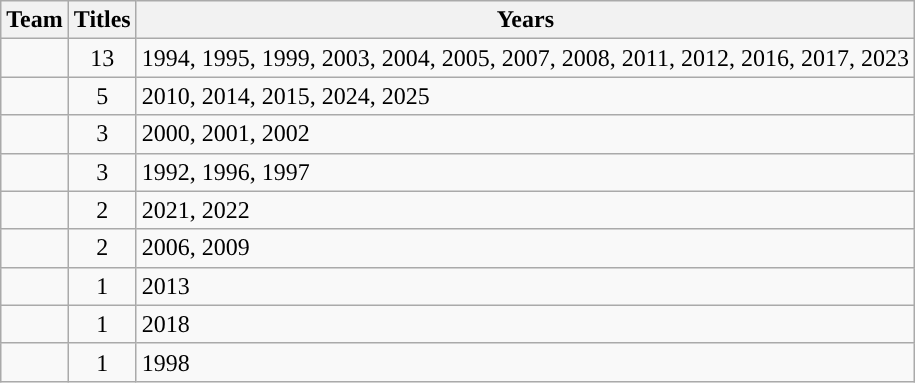<table class="wikitable sortable" style="text-align:center">
<tr>
<th>Team</th>
<th>Titles</th>
<th>Years</th>
</tr>
<tr>
<td style=><strong></strong></td>
<td>13</td>
<td align=left>1994, 1995, 1999, 2003, 2004, 2005, 2007, 2008, 2011, 2012, 2016, 2017, 2023</td>
</tr>
<tr>
<td><strong></strong></td>
<td>5</td>
<td align="left">2010, 2014, 2015, 2024, 2025</td>
</tr>
<tr>
<td style=><strong></strong></td>
<td>3</td>
<td align=left>2000, 2001, 2002</td>
</tr>
<tr>
<td style=><strong></strong></td>
<td>3</td>
<td align=left>1992, 1996, 1997</td>
</tr>
<tr>
<td style=><strong></strong></td>
<td>2</td>
<td align=left>2021, 2022</td>
</tr>
<tr>
<td style=><strong></strong></td>
<td>2</td>
<td align=left>2006, 2009</td>
</tr>
<tr>
<td style=><strong></strong></td>
<td>1</td>
<td align=left>2013</td>
</tr>
<tr>
<td style=><strong></strong></td>
<td>1</td>
<td align=left>2018</td>
</tr>
<tr>
<td style=><strong></strong></td>
<td>1</td>
<td align=left>1998</td>
</tr>
</table>
